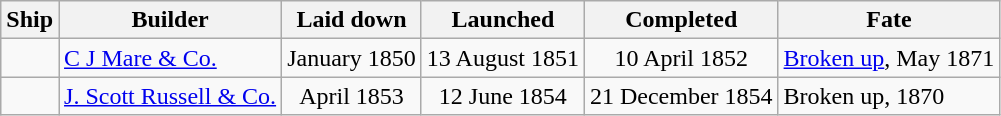<table class="wikitable">
<tr>
<th>Ship</th>
<th>Builder</th>
<th>Laid down</th>
<th>Launched</th>
<th>Completed</th>
<th>Fate</th>
</tr>
<tr>
<td></td>
<td><a href='#'>C J Mare & Co.</a></td>
<td align=center>January 1850</td>
<td align=center>13 August 1851</td>
<td align=center>10 April 1852</td>
<td><a href='#'>Broken up</a>, May 1871</td>
</tr>
<tr>
<td></td>
<td><a href='#'>J. Scott Russell & Co.</a></td>
<td align=center>April 1853</td>
<td align=center>12 June 1854</td>
<td align=center>21 December 1854</td>
<td>Broken up, 1870</td>
</tr>
</table>
